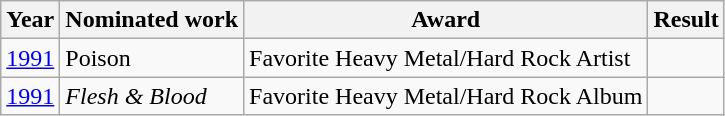<table class="wikitable">
<tr>
<th>Year</th>
<th>Nominated work</th>
<th>Award</th>
<th>Result</th>
</tr>
<tr>
<td align=center><a href='#'>1991</a></td>
<td>Poison</td>
<td>Favorite Heavy Metal/Hard Rock Artist</td>
<td></td>
</tr>
<tr>
<td align=center><a href='#'>1991</a></td>
<td><em>Flesh & Blood</em></td>
<td>Favorite Heavy Metal/Hard Rock Album</td>
<td></td>
</tr>
</table>
